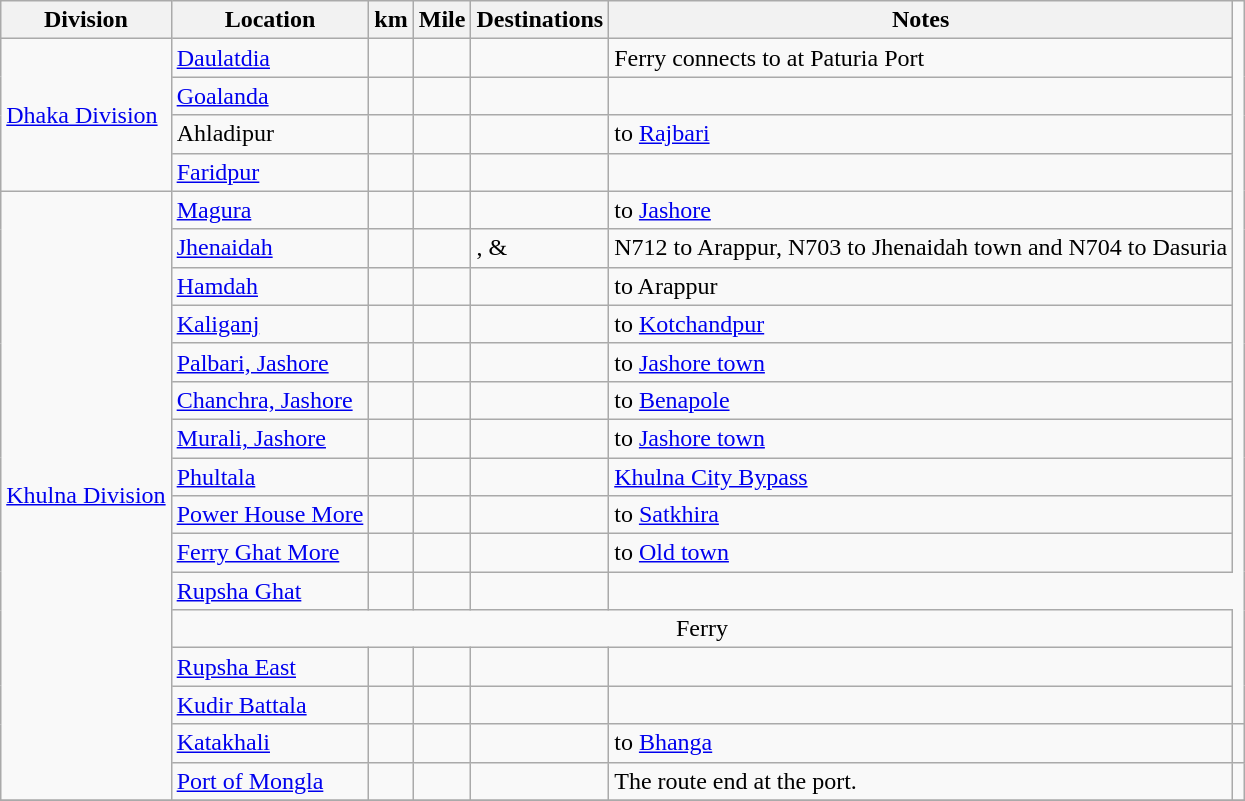<table class=wikitable>
<tr>
<th scope=col>Division</th>
<th scope=col>Location</th>
<th scope=col>km</th>
<th scope=col>Mile</th>
<th scope=col>Destinations</th>
<th scope=col>Notes</th>
</tr>
<tr>
<td rowspan=4><a href='#'>Dhaka Division</a></td>
<td><a href='#'>Daulatdia</a></td>
<td></td>
<td></td>
<td></td>
<td>Ferry connects to  at Paturia Port</td>
</tr>
<tr>
<td><a href='#'>Goalanda</a></td>
<td></td>
<td></td>
<td></td>
<td></td>
</tr>
<tr>
<td>Ahladipur</td>
<td></td>
<td></td>
<td></td>
<td>to <a href='#'>Rajbari</a></td>
</tr>
<tr>
<td><a href='#'>Faridpur</a></td>
<td></td>
<td></td>
<td></td>
<td></td>
</tr>
<tr>
<td rowspan=16><a href='#'>Khulna Division</a></td>
<td><a href='#'>Magura</a></td>
<td></td>
<td></td>
<td></td>
<td>to <a href='#'>Jashore</a></td>
</tr>
<tr>
<td><a href='#'>Jhenaidah</a></td>
<td></td>
<td></td>
<td>,  &</td>
<td>N712 to Arappur, N703 to Jhenaidah town and N704 to Dasuria</td>
</tr>
<tr>
<td><a href='#'>Hamdah</a></td>
<td></td>
<td></td>
<td></td>
<td>to Arappur</td>
</tr>
<tr>
<td><a href='#'>Kaliganj</a></td>
<td></td>
<td></td>
<td></td>
<td>to <a href='#'>Kotchandpur</a></td>
</tr>
<tr>
<td><a href='#'>Palbari, Jashore</a></td>
<td></td>
<td></td>
<td></td>
<td>to <a href='#'>Jashore town</a></td>
</tr>
<tr>
<td><a href='#'>Chanchra, Jashore</a></td>
<td></td>
<td></td>
<td></td>
<td>to <a href='#'>Benapole</a></td>
</tr>
<tr>
<td><a href='#'>Murali, Jashore</a></td>
<td></td>
<td></td>
<td></td>
<td>to <a href='#'>Jashore town</a></td>
</tr>
<tr>
<td><a href='#'>Phultala</a></td>
<td></td>
<td></td>
<td></td>
<td><a href='#'>Khulna City Bypass</a></td>
</tr>
<tr>
<td><a href='#'>Power House More</a></td>
<td></td>
<td></td>
<td></td>
<td>to <a href='#'>Satkhira</a></td>
</tr>
<tr>
<td><a href='#'>Ferry Ghat More</a></td>
<td></td>
<td></td>
<td></td>
<td>to <a href='#'>Old town</a></td>
</tr>
<tr>
<td><a href='#'>Rupsha Ghat</a></td>
<td></td>
<td></td>
<td></td>
</tr>
<tr>
<td colspan=5 align=center>Ferry</td>
</tr>
<tr>
<td><a href='#'>Rupsha East</a></td>
<td></td>
<td></td>
<td></td>
<td></td>
</tr>
<tr>
<td><a href='#'>Kudir Battala</a></td>
<td></td>
<td></td>
<td></td>
<td></td>
</tr>
<tr>
<td><a href='#'>Katakhali</a></td>
<td></td>
<td></td>
<td></td>
<td>to <a href='#'>Bhanga</a></td>
<td></td>
</tr>
<tr>
<td><a href='#'>Port of Mongla</a></td>
<td></td>
<td></td>
<td></td>
<td>The route end at the port.</td>
<td></td>
</tr>
<tr>
</tr>
</table>
